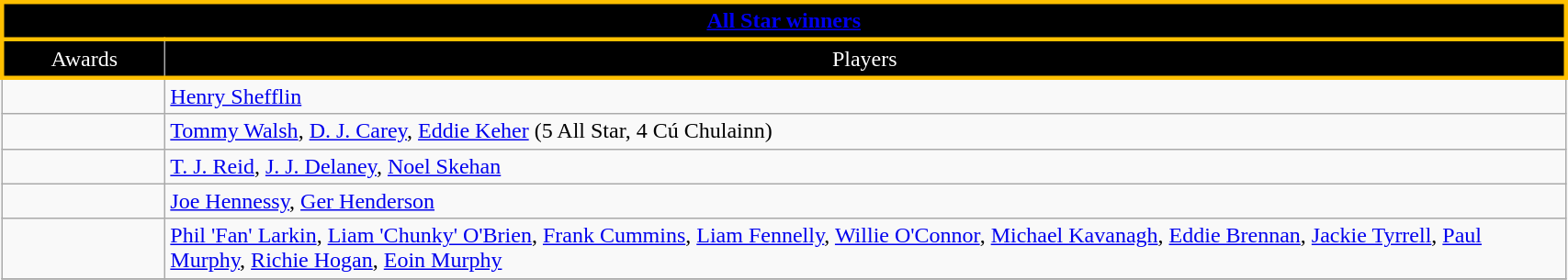<table class="wikitable" width="90%">
<tr style="text-align:center;background:black;color:white;border:3px solid #FFC000">
<td colspan="2"><a href='#'><span><strong>All Star winners</strong></span></a></td>
</tr>
<tr style="text-align:center;background:black;color:white;border:3px solid #FFC000">
<td width="110px">Awards</td>
<td>Players</td>
</tr>
<tr bgcolor=>
<td></td>
<td><a href='#'>Henry Shefflin</a></td>
</tr>
<tr bgcolor=>
<td></td>
<td><a href='#'>Tommy Walsh</a>, <a href='#'>D. J. Carey</a>, <a href='#'>Eddie Keher</a> (5 All Star, 4 Cú Chulainn)</td>
</tr>
<tr bgcolor=>
<td></td>
<td><a href='#'>T. J. Reid</a>, <a href='#'>J. J. Delaney</a>, <a href='#'>Noel Skehan</a></td>
</tr>
<tr bgcolor=>
<td></td>
<td><a href='#'>Joe Hennessy</a>, <a href='#'>Ger Henderson</a></td>
</tr>
<tr bgcolor=>
<td></td>
<td><a href='#'>Phil 'Fan' Larkin</a>, <a href='#'>Liam 'Chunky' O'Brien</a>, <a href='#'>Frank Cummins</a>, <a href='#'>Liam Fennelly</a>, <a href='#'>Willie O'Connor</a>, <a href='#'>Michael Kavanagh</a>, <a href='#'>Eddie Brennan</a>, <a href='#'>Jackie Tyrrell</a>, <a href='#'>Paul Murphy</a>, <a href='#'>Richie Hogan</a>, <a href='#'>Eoin Murphy</a></td>
</tr>
<tr>
</tr>
</table>
